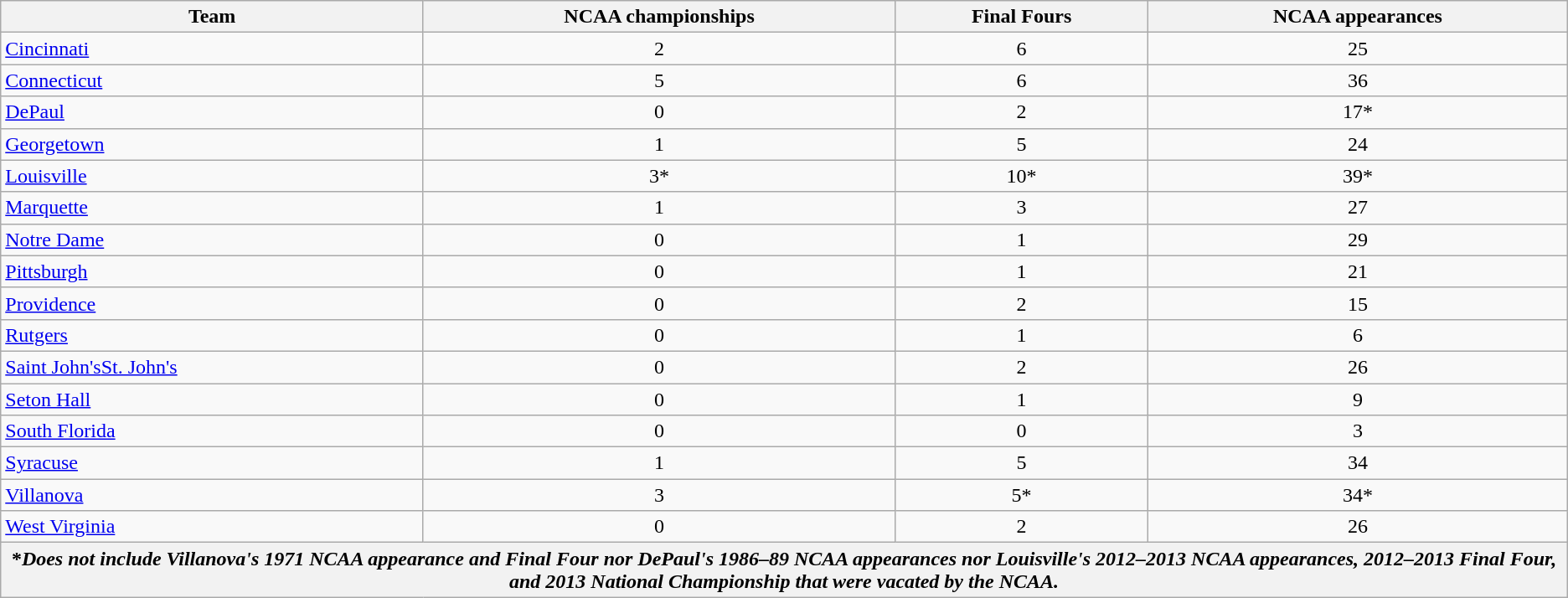<table class="sortable wikitable">
<tr>
<th>Team</th>
<th>NCAA championships</th>
<th>Final Fours</th>
<th>NCAA appearances</th>
</tr>
<tr>
<td><a href='#'>Cincinnati</a></td>
<td style ="text-align:center">2</td>
<td style ="text-align:center">6</td>
<td style ="text-align:center">25</td>
</tr>
<tr>
<td><a href='#'>Connecticut</a></td>
<td style ="text-align:center">5</td>
<td style ="text-align:center">6</td>
<td style ="text-align:center">36</td>
</tr>
<tr>
<td><a href='#'>DePaul</a></td>
<td style ="text-align:center">0</td>
<td style ="text-align:center">2</td>
<td style ="text-align:center">17*</td>
</tr>
<tr>
<td><a href='#'>Georgetown</a></td>
<td style ="text-align:center">1</td>
<td style ="text-align:center">5</td>
<td style ="text-align:center">24</td>
</tr>
<tr>
<td><a href='#'>Louisville</a></td>
<td style ="text-align:center">3*</td>
<td style ="text-align:center">10*</td>
<td style ="text-align:center">39*</td>
</tr>
<tr>
<td><a href='#'>Marquette</a></td>
<td style ="text-align:center">1</td>
<td style ="text-align:center">3</td>
<td style ="text-align:center">27</td>
</tr>
<tr>
<td><a href='#'>Notre Dame</a></td>
<td style ="text-align:center">0</td>
<td style ="text-align:center">1</td>
<td style ="text-align:center">29</td>
</tr>
<tr>
<td><a href='#'>Pittsburgh</a></td>
<td style ="text-align:center">0</td>
<td style ="text-align:center">1</td>
<td style ="text-align:center">21</td>
</tr>
<tr>
<td><a href='#'>Providence</a></td>
<td style ="text-align:center">0</td>
<td style ="text-align:center">2</td>
<td style ="text-align:center">15</td>
</tr>
<tr>
<td><a href='#'>Rutgers</a></td>
<td style ="text-align:center">0</td>
<td style ="text-align:center">1</td>
<td style ="text-align:center">6</td>
</tr>
<tr>
<td><a href='#'><span>Saint John's</span>St. John's</a></td>
<td style ="text-align:center">0</td>
<td style ="text-align:center">2</td>
<td style ="text-align:center">26</td>
</tr>
<tr>
<td><a href='#'>Seton Hall</a></td>
<td style ="text-align:center">0</td>
<td style ="text-align:center">1</td>
<td style ="text-align:center">9</td>
</tr>
<tr>
<td><a href='#'>South Florida</a></td>
<td style ="text-align:center">0</td>
<td style ="text-align:center">0</td>
<td style ="text-align:center">3</td>
</tr>
<tr>
<td><a href='#'>Syracuse</a></td>
<td style ="text-align:center">1</td>
<td style ="text-align:center">5</td>
<td style ="text-align:center">34</td>
</tr>
<tr>
<td><a href='#'>Villanova</a></td>
<td style ="text-align:center">3</td>
<td style ="text-align:center">5*</td>
<td style ="text-align:center">34*</td>
</tr>
<tr>
<td><a href='#'>West Virginia</a></td>
<td style ="text-align:center">0</td>
<td style ="text-align:center">2</td>
<td style ="text-align:center">26</td>
</tr>
<tr>
<th colspan=4>*<em>Does not include Villanova's 1971 NCAA appearance and Final Four nor DePaul's 1986–89 NCAA appearances nor Louisville's 2012–2013 NCAA appearances, 2012–2013 Final Four, and 2013 National Championship that were vacated by the NCAA.</em></th>
</tr>
</table>
